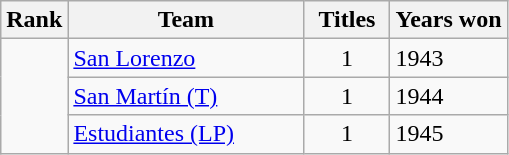<table class="wikitable sortable" style="text-align:left" width=" ">
<tr>
<th>Rank</th>
<th width=150px>Team</th>
<th width=50px>Titles</th>
<th width= px>Years won</th>
</tr>
<tr>
<td rowspan="3"></td>
<td><a href='#'>San Lorenzo</a></td>
<td align="center">1</td>
<td>1943</td>
</tr>
<tr>
<td><a href='#'>San Martín (T)</a></td>
<td align="center">1</td>
<td>1944</td>
</tr>
<tr>
<td><a href='#'>Estudiantes (LP)</a></td>
<td align="center">1</td>
<td>1945</td>
</tr>
</table>
